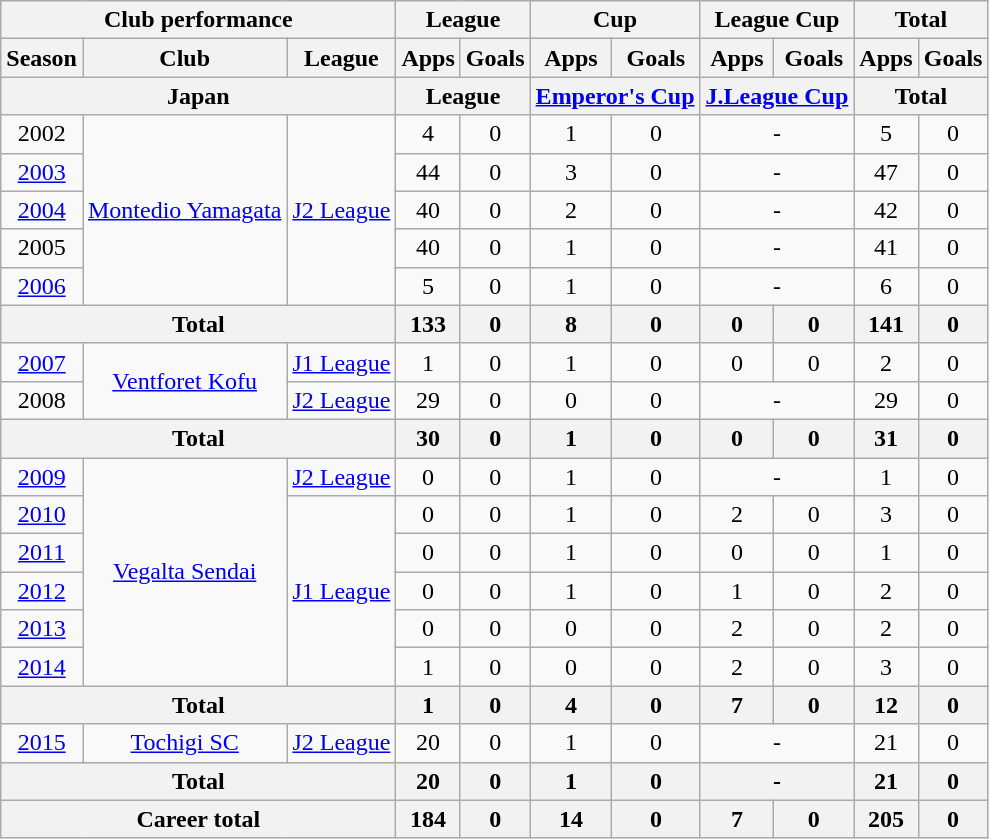<table class="wikitable" style="text-align:center">
<tr>
<th colspan=3>Club performance</th>
<th colspan=2>League</th>
<th colspan=2>Cup</th>
<th colspan=2>League Cup</th>
<th colspan=2>Total</th>
</tr>
<tr>
<th>Season</th>
<th>Club</th>
<th>League</th>
<th>Apps</th>
<th>Goals</th>
<th>Apps</th>
<th>Goals</th>
<th>Apps</th>
<th>Goals</th>
<th>Apps</th>
<th>Goals</th>
</tr>
<tr>
<th colspan=3>Japan</th>
<th colspan=2>League</th>
<th colspan=2><a href='#'>Emperor's Cup</a></th>
<th colspan=2><a href='#'>J.League Cup</a></th>
<th colspan=2>Total</th>
</tr>
<tr>
<td>2002</td>
<td rowspan="5"><a href='#'>Montedio Yamagata</a></td>
<td rowspan="5"><a href='#'>J2 League</a></td>
<td>4</td>
<td>0</td>
<td>1</td>
<td>0</td>
<td colspan="2">-</td>
<td>5</td>
<td>0</td>
</tr>
<tr>
<td><a href='#'>2003</a></td>
<td>44</td>
<td>0</td>
<td>3</td>
<td>0</td>
<td colspan="2">-</td>
<td>47</td>
<td>0</td>
</tr>
<tr>
<td><a href='#'>2004</a></td>
<td>40</td>
<td>0</td>
<td>2</td>
<td>0</td>
<td colspan="2">-</td>
<td>42</td>
<td>0</td>
</tr>
<tr>
<td>2005</td>
<td>40</td>
<td>0</td>
<td>1</td>
<td>0</td>
<td colspan="2">-</td>
<td>41</td>
<td>0</td>
</tr>
<tr>
<td><a href='#'>2006</a></td>
<td>5</td>
<td>0</td>
<td>1</td>
<td>0</td>
<td colspan="2">-</td>
<td>6</td>
<td>0</td>
</tr>
<tr>
<th colspan="3">Total</th>
<th>133</th>
<th>0</th>
<th>8</th>
<th>0</th>
<th>0</th>
<th>0</th>
<th>141</th>
<th>0</th>
</tr>
<tr>
<td><a href='#'>2007</a></td>
<td rowspan="2"><a href='#'>Ventforet Kofu</a></td>
<td><a href='#'>J1 League</a></td>
<td>1</td>
<td>0</td>
<td>1</td>
<td>0</td>
<td>0</td>
<td>0</td>
<td>2</td>
<td>0</td>
</tr>
<tr>
<td>2008</td>
<td><a href='#'>J2 League</a></td>
<td>29</td>
<td>0</td>
<td>0</td>
<td>0</td>
<td colspan="2">-</td>
<td>29</td>
<td>0</td>
</tr>
<tr>
<th colspan="3">Total</th>
<th>30</th>
<th>0</th>
<th>1</th>
<th>0</th>
<th>0</th>
<th>0</th>
<th>31</th>
<th>0</th>
</tr>
<tr>
<td><a href='#'>2009</a></td>
<td rowspan="6"><a href='#'>Vegalta Sendai</a></td>
<td><a href='#'>J2 League</a></td>
<td>0</td>
<td>0</td>
<td>1</td>
<td>0</td>
<td colspan="2">-</td>
<td>1</td>
<td>0</td>
</tr>
<tr>
<td><a href='#'>2010</a></td>
<td rowspan="5"><a href='#'>J1 League</a></td>
<td>0</td>
<td>0</td>
<td>1</td>
<td>0</td>
<td>2</td>
<td>0</td>
<td>3</td>
<td>0</td>
</tr>
<tr>
<td><a href='#'>2011</a></td>
<td>0</td>
<td>0</td>
<td>1</td>
<td>0</td>
<td>0</td>
<td>0</td>
<td>1</td>
<td>0</td>
</tr>
<tr>
<td><a href='#'>2012</a></td>
<td>0</td>
<td>0</td>
<td>1</td>
<td>0</td>
<td>1</td>
<td>0</td>
<td>2</td>
<td>0</td>
</tr>
<tr>
<td><a href='#'>2013</a></td>
<td>0</td>
<td>0</td>
<td>0</td>
<td>0</td>
<td>2</td>
<td>0</td>
<td>2</td>
<td>0</td>
</tr>
<tr>
<td><a href='#'>2014</a></td>
<td>1</td>
<td>0</td>
<td>0</td>
<td>0</td>
<td>2</td>
<td>0</td>
<td>3</td>
<td>0</td>
</tr>
<tr>
<th colspan="3">Total</th>
<th>1</th>
<th>0</th>
<th>4</th>
<th>0</th>
<th>7</th>
<th>0</th>
<th>12</th>
<th>0</th>
</tr>
<tr>
<td><a href='#'>2015</a></td>
<td><a href='#'>Tochigi SC</a></td>
<td><a href='#'>J2 League</a></td>
<td>20</td>
<td>0</td>
<td>1</td>
<td>0</td>
<td colspan="2">-</td>
<td>21</td>
<td>0</td>
</tr>
<tr>
<th colspan="3">Total</th>
<th>20</th>
<th>0</th>
<th>1</th>
<th>0</th>
<th colspan="2">-</th>
<th>21</th>
<th>0</th>
</tr>
<tr>
<th colspan=3>Career total</th>
<th>184</th>
<th>0</th>
<th>14</th>
<th>0</th>
<th>7</th>
<th>0</th>
<th>205</th>
<th>0</th>
</tr>
</table>
